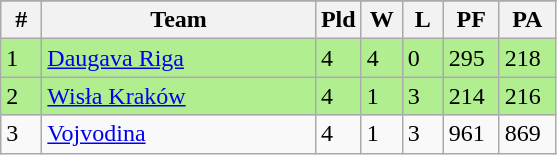<table class=wikitable>
<tr align=center>
</tr>
<tr>
<th width=20>#</th>
<th width=175>Team</th>
<th width=20>Pld</th>
<th width=20>W</th>
<th width=20>L</th>
<th width=30>PF</th>
<th width=30>PA</th>
</tr>
<tr bgcolor=B0EE90>
<td>1</td>
<td align="left"> <a href='#'>Daugava Riga</a></td>
<td>4</td>
<td>4</td>
<td>0</td>
<td>295</td>
<td>218</td>
</tr>
<tr bgcolor=B0EE90>
<td>2</td>
<td align="left"> <a href='#'>Wisła Kraków</a></td>
<td>4</td>
<td>1</td>
<td>3</td>
<td>214</td>
<td>216</td>
</tr>
<tr bgcolor=>
<td>3</td>
<td align="left"> <a href='#'>Vojvodina</a></td>
<td>4</td>
<td>1</td>
<td>3</td>
<td>961</td>
<td>869</td>
</tr>
</table>
